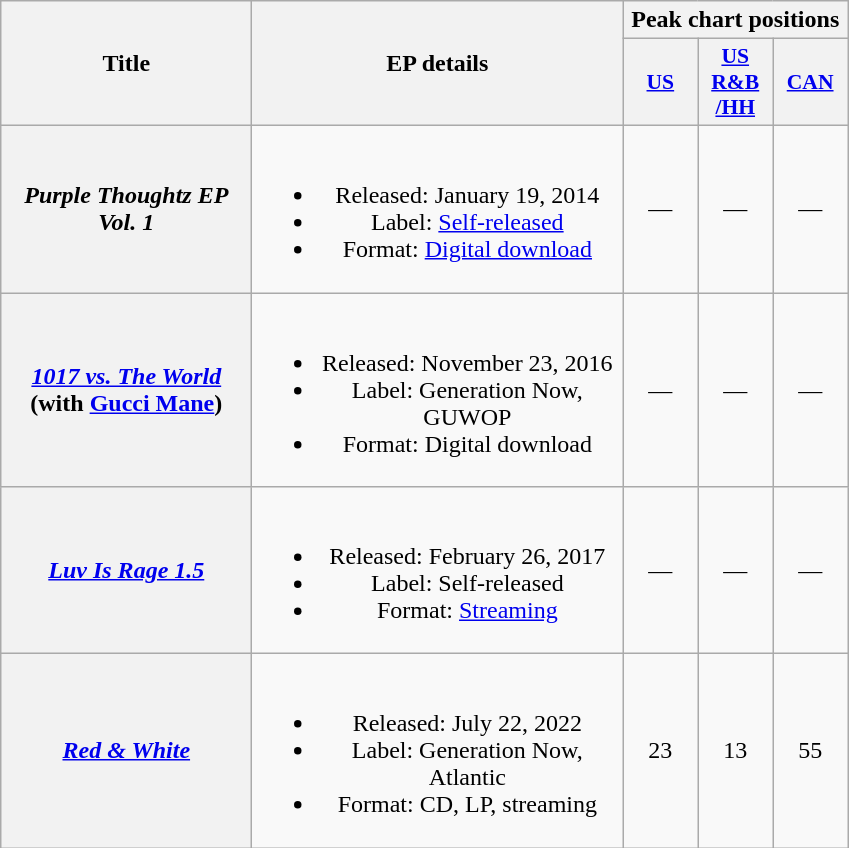<table class="wikitable plainrowheaders" style="text-align:center;">
<tr>
<th rowspan="2" scope="col" style="width:10em;">Title</th>
<th rowspan="2" scope="col" style="width:15em;">EP details</th>
<th colspan="3" scope="col">Peak chart positions</th>
</tr>
<tr>
<th scope="col" style="width:3em;font-size:90%;"><a href='#'>US</a><br></th>
<th scope="col" style="width:3em;font-size:90%;"><a href='#'>US<br>R&B<br>/HH</a><br></th>
<th scope="col" style="width:3em;font-size:90%;"><a href='#'>CAN</a><br></th>
</tr>
<tr>
<th scope="row"><em>Purple Thoughtz EP Vol. 1</em></th>
<td><br><ul><li>Released: January 19, 2014</li><li>Label: <a href='#'>Self-released</a></li><li>Format: <a href='#'>Digital download</a></li></ul></td>
<td>—</td>
<td>—</td>
<td>—</td>
</tr>
<tr>
<th scope="row"><em><a href='#'>1017 vs. The World</a></em><br><span>(with <a href='#'>Gucci Mane</a>)</span></th>
<td><br><ul><li>Released: November 23, 2016</li><li>Label: Generation Now, GUWOP</li><li>Format: Digital download</li></ul></td>
<td>—</td>
<td>—</td>
<td>—</td>
</tr>
<tr>
<th scope="row"><em><a href='#'>Luv Is Rage 1.5</a></em></th>
<td><br><ul><li>Released: February 26, 2017</li><li>Label: Self-released</li><li>Format: <a href='#'>Streaming</a></li></ul></td>
<td>—</td>
<td>—</td>
<td>—</td>
</tr>
<tr>
<th scope="row"><em><a href='#'>Red & White</a></em></th>
<td><br><ul><li>Released: July 22, 2022</li><li>Label: Generation Now, Atlantic</li><li>Format: CD, LP, streaming</li></ul></td>
<td>23</td>
<td>13</td>
<td>55</td>
</tr>
</table>
